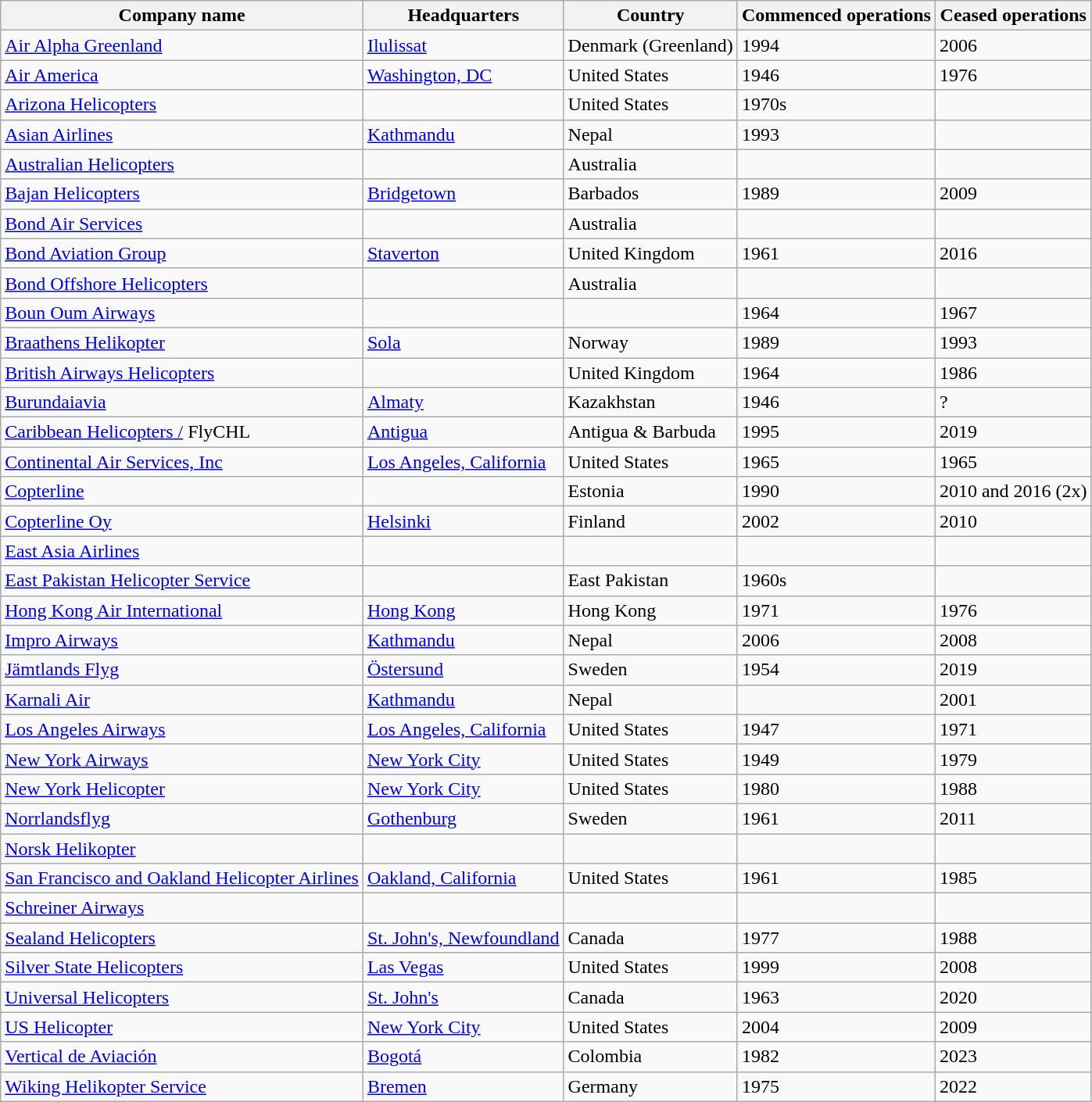<table class="wikitable sortable plainrowheaders">
<tr>
<th scope="col">Company name</th>
<th scope="col">Headquarters</th>
<th scope="col">Country</th>
<th scope="col" class="unsortable">Commenced operations</th>
<th scope="col" class="unsortable">Ceased operations</th>
</tr>
<tr>
<td><a href='#'>Air Alpha Greenland</a></td>
<td><a href='#'>Ilulissat</a></td>
<td>Denmark (Greenland)</td>
<td>1994</td>
<td>2006</td>
</tr>
<tr>
<td><a href='#'>Air America</a></td>
<td><a href='#'>Washington, DC</a></td>
<td>United States</td>
<td>1946</td>
<td>1976</td>
</tr>
<tr>
<td><a href='#'>Arizona Helicopters</a></td>
<td></td>
<td>United States</td>
<td>1970s</td>
<td></td>
</tr>
<tr>
<td><a href='#'>Asian Airlines</a></td>
<td><a href='#'>Kathmandu</a></td>
<td>Nepal</td>
<td>1993</td>
<td></td>
</tr>
<tr>
<td><a href='#'>Australian Helicopters</a></td>
<td></td>
<td>Australia</td>
<td></td>
<td></td>
</tr>
<tr>
<td><a href='#'>Bajan Helicopters</a></td>
<td><a href='#'>Bridgetown</a></td>
<td>Barbados</td>
<td>1989</td>
<td>2009</td>
</tr>
<tr>
<td><a href='#'>Bond Air Services</a></td>
<td></td>
<td>Australia</td>
<td></td>
<td></td>
</tr>
<tr>
<td><a href='#'>Bond Aviation Group</a></td>
<td><a href='#'>Staverton</a></td>
<td>United Kingdom</td>
<td>1961</td>
<td>2016</td>
</tr>
<tr>
<td><a href='#'>Bond Offshore Helicopters</a></td>
<td></td>
<td>Australia</td>
<td></td>
<td></td>
</tr>
<tr>
<td><a href='#'>Boun Oum Airways</a></td>
<td></td>
<td></td>
<td>1964</td>
<td>1967</td>
</tr>
<tr>
<td><a href='#'>Braathens Helikopter</a></td>
<td><a href='#'>Sola</a></td>
<td>Norway</td>
<td>1989</td>
<td>1993</td>
</tr>
<tr>
<td><a href='#'>British Airways Helicopters</a></td>
<td></td>
<td>United Kingdom</td>
<td>1964</td>
<td>1986</td>
</tr>
<tr>
<td><a href='#'>Burundaiavia</a></td>
<td><a href='#'>Almaty</a></td>
<td>Kazakhstan</td>
<td>1946</td>
<td>?</td>
</tr>
<tr>
<td><a href='#'>Caribbean Helicopters /</a> FlyCHL</td>
<td><a href='#'>Antigua</a></td>
<td>Antigua & Barbuda</td>
<td>1995</td>
<td>2019</td>
</tr>
<tr>
<td><a href='#'>Continental Air Services, Inc</a></td>
<td><a href='#'>Los Angeles, California</a></td>
<td>United States</td>
<td>1965</td>
<td>1965</td>
</tr>
<tr>
<td><a href='#'>Copterline</a></td>
<td></td>
<td>Estonia</td>
<td>1990</td>
<td>2010 and 2016 (2x)</td>
</tr>
<tr>
<td><a href='#'>Copterline Oy</a></td>
<td><a href='#'>Helsinki</a></td>
<td>Finland</td>
<td>2002</td>
<td>2010</td>
</tr>
<tr>
<td><a href='#'>East Asia Airlines</a></td>
<td></td>
<td></td>
<td></td>
<td></td>
</tr>
<tr>
<td><a href='#'>East Pakistan Helicopter Service</a></td>
<td></td>
<td>East Pakistan</td>
<td>1960s</td>
<td></td>
</tr>
<tr>
<td><a href='#'>Hong Kong Air International</a></td>
<td><a href='#'>Hong Kong</a></td>
<td>Hong Kong</td>
<td>1971</td>
<td>1976</td>
</tr>
<tr>
<td><a href='#'>Impro Airways</a></td>
<td><a href='#'>Kathmandu</a></td>
<td>Nepal</td>
<td>2006</td>
<td>2008</td>
</tr>
<tr>
<td><a href='#'>Jämtlands Flyg</a></td>
<td><a href='#'>Östersund</a></td>
<td>Sweden</td>
<td>1954</td>
<td>2019</td>
</tr>
<tr>
<td><a href='#'>Karnali Air</a></td>
<td><a href='#'>Kathmandu</a></td>
<td>Nepal</td>
<td></td>
<td>2001</td>
</tr>
<tr>
<td><a href='#'>Los Angeles Airways</a></td>
<td><a href='#'>Los Angeles, California</a></td>
<td>United States</td>
<td>1947</td>
<td>1971</td>
</tr>
<tr>
<td><a href='#'>New York Airways</a></td>
<td><a href='#'>New York City</a></td>
<td>United States</td>
<td>1949</td>
<td>1979</td>
</tr>
<tr>
<td><a href='#'>New York Helicopter</a></td>
<td><a href='#'>New York City</a></td>
<td>United States</td>
<td>1980</td>
<td>1988</td>
</tr>
<tr>
<td><a href='#'>Norrlandsflyg</a></td>
<td><a href='#'>Gothenburg</a></td>
<td>Sweden</td>
<td>1961</td>
<td>2011</td>
</tr>
<tr>
<td><a href='#'>Norsk Helikopter</a></td>
<td></td>
<td></td>
<td></td>
<td></td>
</tr>
<tr>
<td><a href='#'>San Francisco and Oakland Helicopter Airlines</a></td>
<td><a href='#'>Oakland, California</a></td>
<td>United States</td>
<td>1961</td>
<td>1985</td>
</tr>
<tr>
<td><a href='#'>Schreiner Airways</a></td>
<td></td>
<td></td>
<td></td>
<td></td>
</tr>
<tr>
<td><a href='#'>Sealand Helicopters</a></td>
<td><a href='#'>St. John's, Newfoundland</a></td>
<td>Canada</td>
<td>1977</td>
<td>1988</td>
</tr>
<tr>
<td><a href='#'>Silver State Helicopters</a></td>
<td><a href='#'>Las Vegas</a></td>
<td>United States</td>
<td>1999</td>
<td>2008</td>
</tr>
<tr>
<td><a href='#'>Universal Helicopters</a></td>
<td><a href='#'>St. John's</a></td>
<td>Canada</td>
<td>1963</td>
<td>2020</td>
</tr>
<tr>
<td><a href='#'>US Helicopter</a></td>
<td><a href='#'>New York City</a></td>
<td>United States</td>
<td>2004</td>
<td>2009</td>
</tr>
<tr>
<td><a href='#'>Vertical de Aviación</a></td>
<td><a href='#'>Bogotá</a></td>
<td>Colombia</td>
<td>1982</td>
<td>2023</td>
</tr>
<tr>
<td><a href='#'>Wiking Helikopter Service</a></td>
<td><a href='#'>Bremen</a></td>
<td>Germany</td>
<td>1975</td>
<td>2022</td>
</tr>
</table>
